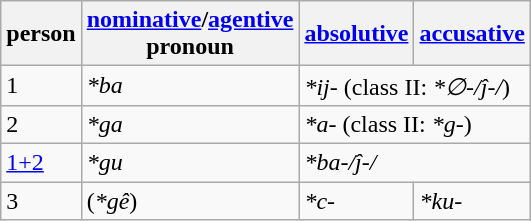<table class="wikitable">
<tr>
<th>person</th>
<th><a href='#'>nominative</a>/<a href='#'>agentive</a><br>pronoun</th>
<th><a href='#'>absolutive</a></th>
<th><a href='#'>accusative</a></th>
</tr>
<tr>
<td>1</td>
<td><em>*ba</em></td>
<td colspan="2"><em>*ij-</em> (class II: <em>*∅-/ĵ-/</em>)</td>
</tr>
<tr>
<td>2</td>
<td><em>*ga</em></td>
<td colspan="2"><em>*a-</em> (class II: <em>*g-</em>)</td>
</tr>
<tr>
<td><a href='#'>1+2</a></td>
<td><em>*gu</em></td>
<td colspan="2"><em>*ba-/ĵ-/</em></td>
</tr>
<tr>
<td>3</td>
<td>(<em>*gê</em>)</td>
<td><em>*c-</em></td>
<td><em>*ku-</em></td>
</tr>
</table>
